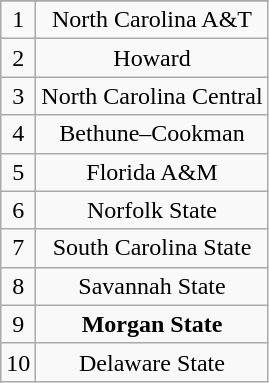<table class="wikitable">
<tr align="center">
</tr>
<tr align="center">
<td>1</td>
<td>North Carolina A&T</td>
</tr>
<tr align="center">
<td>2</td>
<td>Howard</td>
</tr>
<tr align="center">
<td>3</td>
<td>North Carolina Central</td>
</tr>
<tr align="center">
<td>4</td>
<td>Bethune–Cookman</td>
</tr>
<tr align="center">
<td>5</td>
<td>Florida A&M</td>
</tr>
<tr align="center">
<td>6</td>
<td>Norfolk State</td>
</tr>
<tr align="center">
<td>7</td>
<td>South Carolina State</td>
</tr>
<tr align="center">
<td>8</td>
<td>Savannah State</td>
</tr>
<tr align="center">
<td>9</td>
<td><strong>Morgan State</strong></td>
</tr>
<tr align="center">
<td>10</td>
<td>Delaware State</td>
</tr>
</table>
